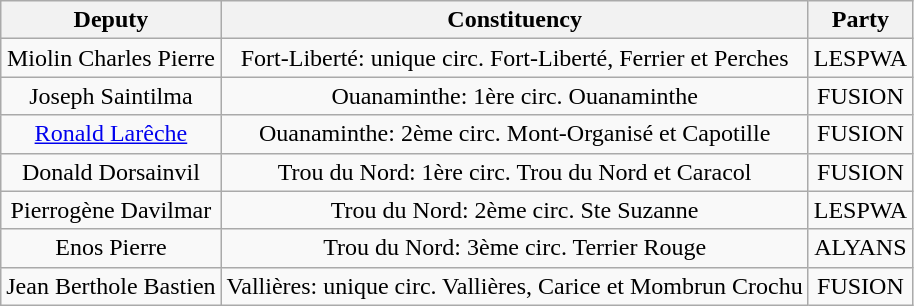<table class="wikitable" style="text-align:center;">
<tr>
<th>Deputy</th>
<th>Constituency</th>
<th>Party</th>
</tr>
<tr>
<td>Miolin Charles Pierre</td>
<td>Fort-Liberté: unique circ. Fort-Liberté, Ferrier et Perches</td>
<td>LESPWA</td>
</tr>
<tr>
<td>Joseph Saintilma</td>
<td>Ouanaminthe: 1ère circ. Ouanaminthe</td>
<td>FUSION</td>
</tr>
<tr>
<td><a href='#'>Ronald Larêche</a></td>
<td>Ouanaminthe: 2ème circ. Mont-Organisé et Capotille</td>
<td>FUSION</td>
</tr>
<tr>
<td>Donald Dorsainvil</td>
<td>Trou du Nord: 1ère circ. Trou du Nord et Caracol</td>
<td>FUSION</td>
</tr>
<tr>
<td>Pierrogène Davilmar</td>
<td>Trou du Nord: 2ème circ. Ste Suzanne</td>
<td>LESPWA</td>
</tr>
<tr>
<td>Enos Pierre</td>
<td>Trou du Nord: 3ème circ. Terrier Rouge</td>
<td>ALYANS</td>
</tr>
<tr>
<td>Jean Berthole Bastien</td>
<td>Vallières: unique circ. Vallières, Carice et Mombrun Crochu</td>
<td>FUSION</td>
</tr>
</table>
